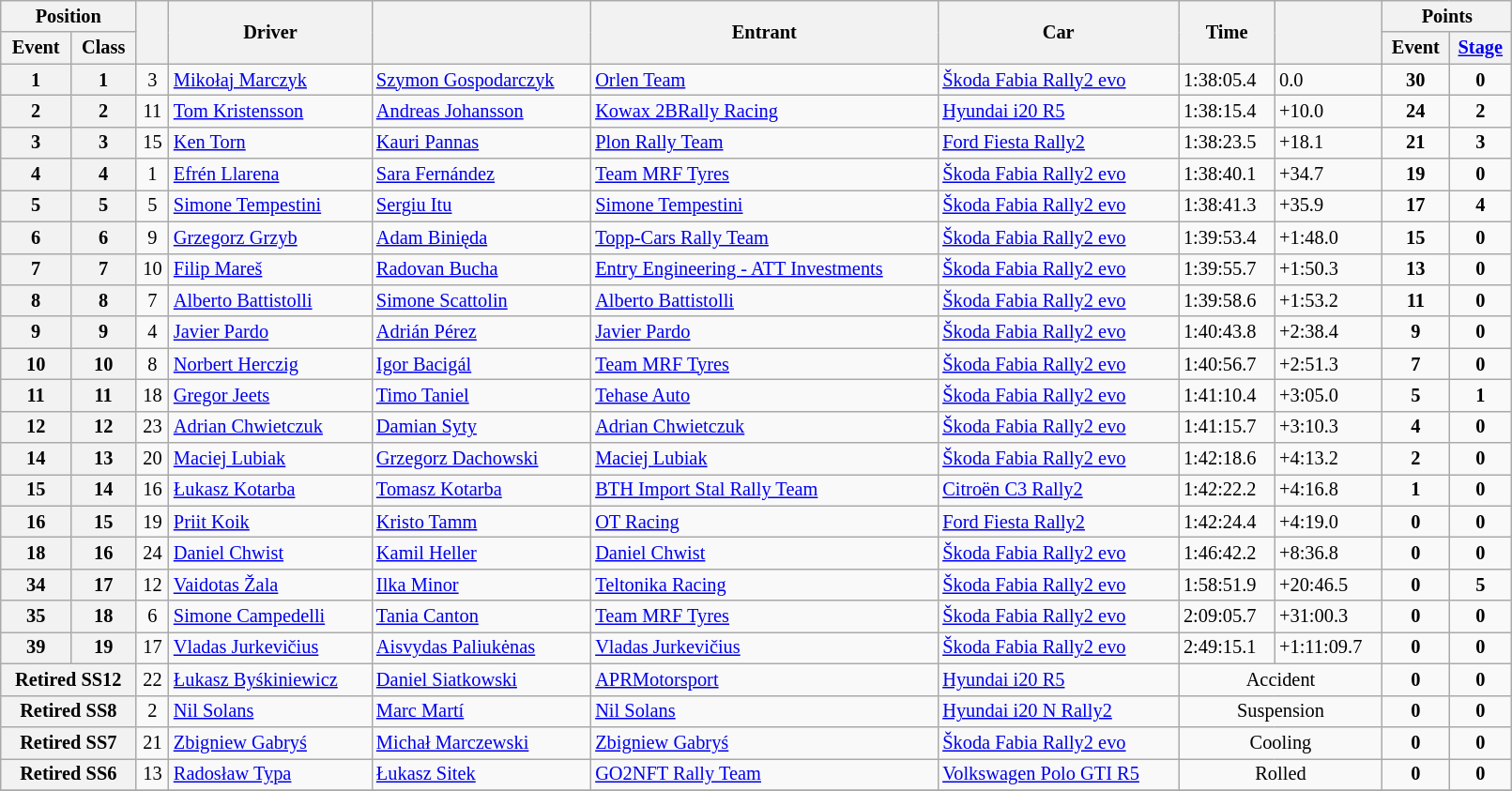<table class="wikitable" width=85% style="font-size:85%">
<tr>
<th colspan="2">Position</th>
<th rowspan="2"></th>
<th rowspan="2">Driver</th>
<th rowspan="2"></th>
<th rowspan="2">Entrant</th>
<th rowspan="2">Car</th>
<th rowspan="2">Time</th>
<th rowspan="2"></th>
<th colspan="2">Points</th>
</tr>
<tr>
<th>Event</th>
<th>Class</th>
<th>Event</th>
<th><a href='#'>Stage</a></th>
</tr>
<tr>
<th>1</th>
<th>1</th>
<td align="center">3</td>
<td><a href='#'>Mikołaj Marczyk</a></td>
<td><a href='#'>Szymon Gospodarczyk</a></td>
<td><a href='#'>Orlen Team</a></td>
<td><a href='#'>Škoda Fabia Rally2 evo</a></td>
<td>1:38:05.4</td>
<td>0.0</td>
<td align="center"><strong>30</strong></td>
<td align="center"><strong>0</strong></td>
</tr>
<tr>
<th>2</th>
<th>2</th>
<td align="center">11</td>
<td><a href='#'>Tom Kristensson</a></td>
<td><a href='#'>Andreas Johansson</a></td>
<td><a href='#'>Kowax 2BRally Racing</a></td>
<td><a href='#'>Hyundai i20 R5</a></td>
<td>1:38:15.4</td>
<td>+10.0</td>
<td align="center"><strong>24</strong></td>
<td align="center"><strong>2</strong></td>
</tr>
<tr>
<th>3</th>
<th>3</th>
<td align="center">15</td>
<td><a href='#'>Ken Torn</a></td>
<td><a href='#'>Kauri Pannas</a></td>
<td><a href='#'>Plon Rally Team</a></td>
<td><a href='#'>Ford Fiesta Rally2</a></td>
<td>1:38:23.5</td>
<td>+18.1</td>
<td align="center"><strong>21</strong></td>
<td align="center"><strong>3</strong></td>
</tr>
<tr>
<th>4</th>
<th>4</th>
<td align="center">1</td>
<td><a href='#'>Efrén Llarena</a></td>
<td><a href='#'>Sara Fernández</a></td>
<td><a href='#'>Team MRF Tyres</a></td>
<td><a href='#'>Škoda Fabia Rally2 evo</a></td>
<td>1:38:40.1</td>
<td>+34.7</td>
<td align="center"><strong>19</strong></td>
<td align="center"><strong>0</strong></td>
</tr>
<tr>
<th>5</th>
<th>5</th>
<td align="center">5</td>
<td><a href='#'>Simone Tempestini</a></td>
<td><a href='#'>Sergiu Itu</a></td>
<td><a href='#'>Simone Tempestini</a></td>
<td><a href='#'>Škoda Fabia Rally2 evo</a></td>
<td>1:38:41.3</td>
<td>+35.9</td>
<td align="center"><strong>17</strong></td>
<td align="center"><strong>4</strong></td>
</tr>
<tr>
<th>6</th>
<th>6</th>
<td align="center">9</td>
<td><a href='#'>Grzegorz Grzyb</a></td>
<td><a href='#'>Adam Binięda</a></td>
<td><a href='#'>Topp-Cars Rally Team</a></td>
<td><a href='#'>Škoda Fabia Rally2 evo</a></td>
<td>1:39:53.4</td>
<td>+1:48.0</td>
<td align="center"><strong>15</strong></td>
<td align="center"><strong>0</strong></td>
</tr>
<tr>
<th>7</th>
<th>7</th>
<td align="center">10</td>
<td><a href='#'>Filip Mareš</a></td>
<td><a href='#'>Radovan Bucha</a></td>
<td><a href='#'>Entry Engineering - ATT Investments</a></td>
<td><a href='#'>Škoda Fabia Rally2 evo</a></td>
<td>1:39:55.7</td>
<td>+1:50.3</td>
<td align="center"><strong>13</strong></td>
<td align="center"><strong>0</strong></td>
</tr>
<tr>
<th>8</th>
<th>8</th>
<td align="center">7</td>
<td><a href='#'>Alberto Battistolli</a></td>
<td><a href='#'>Simone Scattolin</a></td>
<td><a href='#'>Alberto Battistolli</a></td>
<td><a href='#'>Škoda Fabia Rally2 evo</a></td>
<td>1:39:58.6</td>
<td>+1:53.2</td>
<td align="center"><strong>11</strong></td>
<td align="center"><strong>0</strong></td>
</tr>
<tr>
<th>9</th>
<th>9</th>
<td align="center">4</td>
<td><a href='#'>Javier Pardo</a></td>
<td><a href='#'>Adrián Pérez</a></td>
<td><a href='#'>Javier Pardo</a></td>
<td><a href='#'>Škoda Fabia Rally2 evo</a></td>
<td>1:40:43.8</td>
<td>+2:38.4</td>
<td align="center"><strong>9</strong></td>
<td align="center"><strong>0</strong></td>
</tr>
<tr>
<th>10</th>
<th>10</th>
<td align="center">8</td>
<td><a href='#'>Norbert Herczig</a></td>
<td><a href='#'>Igor Bacigál</a></td>
<td><a href='#'>Team MRF Tyres</a></td>
<td><a href='#'>Škoda Fabia Rally2 evo</a></td>
<td>1:40:56.7</td>
<td>+2:51.3</td>
<td align="center"><strong>7</strong></td>
<td align="center"><strong>0</strong></td>
</tr>
<tr>
<th>11</th>
<th>11</th>
<td align="center">18</td>
<td><a href='#'>Gregor Jeets</a></td>
<td><a href='#'>Timo Taniel</a></td>
<td><a href='#'>Tehase Auto</a></td>
<td><a href='#'>Škoda Fabia Rally2 evo</a></td>
<td>1:41:10.4</td>
<td>+3:05.0</td>
<td align="center"><strong>5</strong></td>
<td align="center"><strong>1</strong></td>
</tr>
<tr>
<th>12</th>
<th>12</th>
<td align="center">23</td>
<td><a href='#'>Adrian Chwietczuk</a></td>
<td><a href='#'>Damian Syty</a></td>
<td><a href='#'>Adrian Chwietczuk</a></td>
<td><a href='#'>Škoda Fabia Rally2 evo</a></td>
<td>1:41:15.7</td>
<td>+3:10.3</td>
<td align="center"><strong>4</strong></td>
<td align="center"><strong>0</strong></td>
</tr>
<tr>
<th>14</th>
<th>13</th>
<td align="center">20</td>
<td><a href='#'>Maciej Lubiak</a></td>
<td><a href='#'>Grzegorz Dachowski</a></td>
<td><a href='#'>Maciej Lubiak</a></td>
<td><a href='#'>Škoda Fabia Rally2 evo</a></td>
<td>1:42:18.6</td>
<td>+4:13.2</td>
<td align="center"><strong>2</strong></td>
<td align="center"><strong>0</strong></td>
</tr>
<tr>
<th>15</th>
<th>14</th>
<td align="center">16</td>
<td><a href='#'>Łukasz Kotarba</a></td>
<td><a href='#'>Tomasz Kotarba</a></td>
<td><a href='#'>BTH Import Stal Rally Team</a></td>
<td><a href='#'>Citroën C3 Rally2</a></td>
<td>1:42:22.2</td>
<td>+4:16.8</td>
<td align="center"><strong>1</strong></td>
<td align="center"><strong>0</strong></td>
</tr>
<tr>
<th>16</th>
<th>15</th>
<td align="center">19</td>
<td><a href='#'>Priit Koik</a></td>
<td><a href='#'>Kristo Tamm</a></td>
<td><a href='#'>OT Racing</a></td>
<td><a href='#'>Ford Fiesta Rally2</a></td>
<td>1:42:24.4</td>
<td>+4:19.0</td>
<td align="center"><strong>0</strong></td>
<td align="center"><strong>0</strong></td>
</tr>
<tr>
<th>18</th>
<th>16</th>
<td align="center">24</td>
<td><a href='#'>Daniel Chwist</a></td>
<td><a href='#'>Kamil Heller</a></td>
<td><a href='#'>Daniel Chwist</a></td>
<td><a href='#'>Škoda Fabia Rally2 evo</a></td>
<td>1:46:42.2</td>
<td>+8:36.8</td>
<td align="center"><strong>0</strong></td>
<td align="center"><strong>0</strong></td>
</tr>
<tr>
<th>34</th>
<th>17</th>
<td align="center">12</td>
<td><a href='#'>Vaidotas Žala</a></td>
<td><a href='#'>Ilka Minor</a></td>
<td><a href='#'>Teltonika Racing</a></td>
<td><a href='#'>Škoda Fabia Rally2 evo</a></td>
<td>1:58:51.9</td>
<td>+20:46.5</td>
<td align="center"><strong>0</strong></td>
<td align="center"><strong>5</strong></td>
</tr>
<tr>
<th>35</th>
<th>18</th>
<td align="center">6</td>
<td><a href='#'>Simone Campedelli</a></td>
<td><a href='#'>Tania Canton</a></td>
<td><a href='#'>Team MRF Tyres</a></td>
<td><a href='#'>Škoda Fabia Rally2 evo</a></td>
<td>2:09:05.7</td>
<td>+31:00.3</td>
<td align="center"><strong>0</strong></td>
<td align="center"><strong>0</strong></td>
</tr>
<tr>
<th>39</th>
<th>19</th>
<td align="center">17</td>
<td><a href='#'>Vladas Jurkevičius</a></td>
<td><a href='#'>Aisvydas Paliukėnas</a></td>
<td><a href='#'>Vladas Jurkevičius</a></td>
<td><a href='#'>Škoda Fabia Rally2 evo</a></td>
<td>2:49:15.1</td>
<td>+1:11:09.7</td>
<td align="center"><strong>0</strong></td>
<td align="center"><strong>0</strong></td>
</tr>
<tr>
<th colspan="2">Retired SS12</th>
<td align="center">22</td>
<td><a href='#'>Łukasz Byśkiniewicz</a></td>
<td><a href='#'>Daniel Siatkowski</a></td>
<td><a href='#'>APRMotorsport</a></td>
<td><a href='#'>Hyundai i20 R5</a></td>
<td colspan="2" align="center">Accident</td>
<td align="center"><strong>0</strong></td>
<td align="center"><strong>0</strong></td>
</tr>
<tr>
<th colspan="2">Retired SS8</th>
<td align="center">2</td>
<td><a href='#'>Nil Solans</a></td>
<td><a href='#'>Marc Martí</a></td>
<td><a href='#'>Nil Solans</a></td>
<td><a href='#'>Hyundai i20 N Rally2</a></td>
<td colspan="2" align="center">Suspension</td>
<td align="center"><strong>0</strong></td>
<td align="center"><strong>0</strong></td>
</tr>
<tr>
<th colspan="2">Retired SS7</th>
<td align="center">21</td>
<td><a href='#'>Zbigniew Gabryś</a></td>
<td><a href='#'>Michał Marczewski</a></td>
<td><a href='#'>Zbigniew Gabryś</a></td>
<td><a href='#'>Škoda Fabia Rally2 evo</a></td>
<td colspan="2" align="center">Cooling</td>
<td align="center"><strong>0</strong></td>
<td align="center"><strong>0</strong></td>
</tr>
<tr>
<th colspan="2">Retired SS6</th>
<td align="center">13</td>
<td><a href='#'>Radosław Typa</a></td>
<td><a href='#'>Łukasz Sitek</a></td>
<td><a href='#'>GO2NFT Rally Team</a></td>
<td><a href='#'>Volkswagen Polo GTI R5</a></td>
<td colspan="2" align="center">Rolled</td>
<td align="center"><strong>0</strong></td>
<td align="center"><strong>0</strong></td>
</tr>
<tr>
</tr>
</table>
